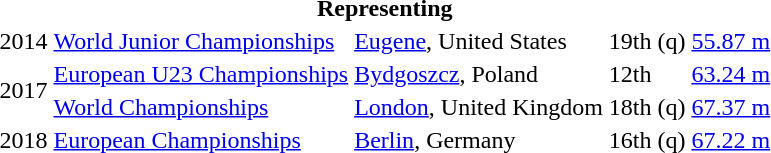<table>
<tr>
<th colspan="5">Representing </th>
</tr>
<tr>
<td>2014</td>
<td><a href='#'>World Junior Championships</a></td>
<td><a href='#'>Eugene</a>, United States</td>
<td>19th (q)</td>
<td><a href='#'>55.87 m</a></td>
</tr>
<tr>
<td rowspan=2>2017</td>
<td><a href='#'>European U23 Championships</a></td>
<td><a href='#'>Bydgoszcz</a>, Poland</td>
<td>12th</td>
<td><a href='#'>63.24 m</a></td>
</tr>
<tr>
<td><a href='#'>World Championships</a></td>
<td><a href='#'>London</a>, United Kingdom</td>
<td>18th (q)</td>
<td><a href='#'>67.37 m</a></td>
</tr>
<tr>
<td>2018</td>
<td><a href='#'>European Championships</a></td>
<td><a href='#'>Berlin</a>, Germany</td>
<td>16th (q)</td>
<td><a href='#'>67.22 m</a></td>
</tr>
</table>
